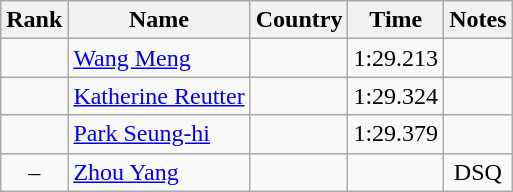<table class="wikitable sortable" style="text-align:center">
<tr>
<th>Rank</th>
<th>Name</th>
<th>Country</th>
<th>Time</th>
<th>Notes</th>
</tr>
<tr>
<td></td>
<td align=left><a href='#'>Wang Meng</a></td>
<td align=left></td>
<td>1:29.213</td>
<td></td>
</tr>
<tr>
<td></td>
<td align=left><a href='#'>Katherine Reutter</a></td>
<td align=left></td>
<td>1:29.324</td>
<td></td>
</tr>
<tr>
<td></td>
<td align=left><a href='#'>Park Seung-hi</a></td>
<td align=left></td>
<td>1:29.379</td>
<td></td>
</tr>
<tr>
<td>–</td>
<td align=left><a href='#'>Zhou Yang</a></td>
<td align=left></td>
<td></td>
<td>DSQ</td>
</tr>
</table>
